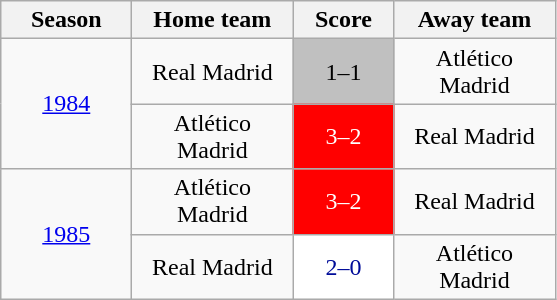<table class="wikitable">
<tr>
<th width=80>Season</th>
<th width=100>Home team</th>
<th width=60>Score</th>
<th width=100>Away team</th>
</tr>
<tr>
<td rowspan=2 align="center"><a href='#'>1984</a></td>
<td align="center">Real Madrid</td>
<td align="center" style="background:silver; color:#000000">1–1</td>
<td align="center">Atlético Madrid</td>
</tr>
<tr>
<td align="center">Atlético Madrid</td>
<td align="center" style="background:#FF0000; color:#fff">3–2</td>
<td align="center">Real Madrid</td>
</tr>
<tr>
<td rowspan=2 align="center"><a href='#'>1985</a></td>
<td align="center">Atlético Madrid</td>
<td align="center" style="background:#FF0000; color:#fff">3–2</td>
<td align="center">Real Madrid</td>
</tr>
<tr>
<td align="center">Real Madrid</td>
<td align="center" style="background:#fff; color:#000c99">2–0</td>
<td align="center">Atlético Madrid</td>
</tr>
</table>
